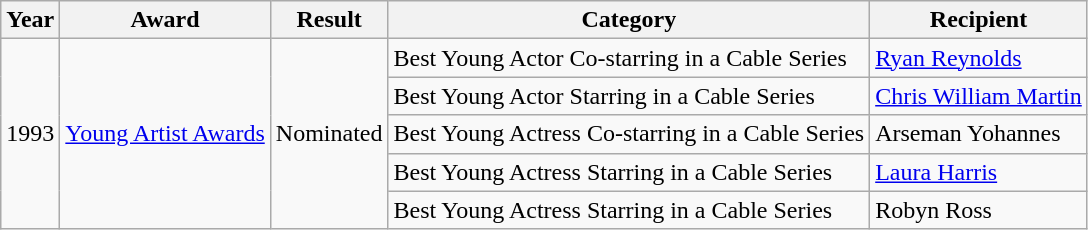<table class="wikitable">
<tr>
<th>Year</th>
<th>Award</th>
<th>Result</th>
<th>Category</th>
<th>Recipient</th>
</tr>
<tr>
<td rowspan=5>1993</td>
<td rowspan=5><a href='#'>Young Artist Awards</a></td>
<td rowspan="5">Nominated</td>
<td>Best Young Actor Co-starring in a Cable Series</td>
<td><a href='#'>Ryan Reynolds</a></td>
</tr>
<tr>
<td>Best Young Actor Starring in a Cable Series</td>
<td><a href='#'>Chris William Martin</a></td>
</tr>
<tr>
<td>Best Young Actress Co-starring in a Cable Series</td>
<td>Arseman Yohannes</td>
</tr>
<tr>
<td>Best Young Actress Starring in a Cable Series</td>
<td><a href='#'>Laura Harris</a></td>
</tr>
<tr>
<td>Best Young Actress Starring in a Cable Series</td>
<td>Robyn Ross</td>
</tr>
</table>
